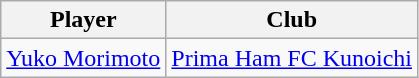<table class="wikitable">
<tr>
<th>Player</th>
<th>Club</th>
</tr>
<tr>
<td> <a href='#'>Yuko Morimoto</a></td>
<td><a href='#'>Prima Ham FC Kunoichi</a></td>
</tr>
</table>
